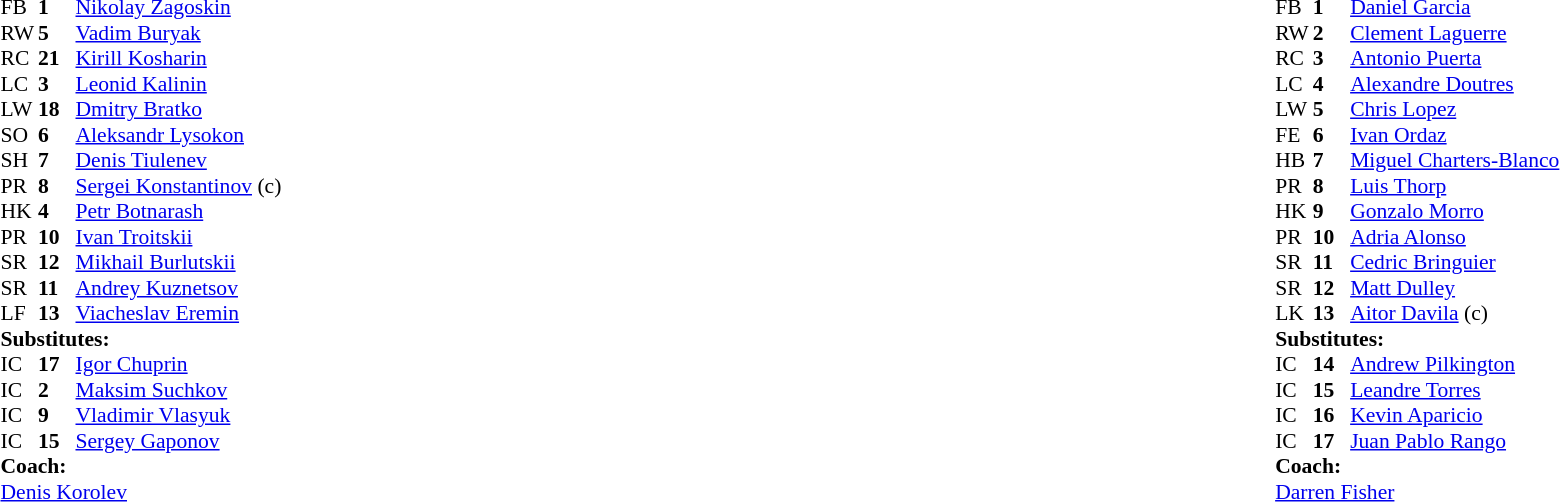<table width="100%">
<tr>
<td valign="top" width="50%"><br><table style="font-size: 90%" cellspacing="0" cellpadding="0">
<tr>
<th width="25"></th>
<th width="25"></th>
</tr>
<tr>
<td>FB</td>
<td><strong>1</strong></td>
<td><a href='#'>Nikolay Zagoskin</a></td>
</tr>
<tr>
<td>RW</td>
<td><strong>5</strong></td>
<td><a href='#'>Vadim Buryak</a></td>
</tr>
<tr>
<td>RC</td>
<td><strong>21</strong></td>
<td><a href='#'>Kirill Kosharin</a></td>
</tr>
<tr>
<td>LC</td>
<td><strong>3</strong></td>
<td><a href='#'>Leonid Kalinin</a></td>
</tr>
<tr>
<td>LW</td>
<td><strong>18</strong></td>
<td><a href='#'>Dmitry Bratko</a></td>
</tr>
<tr>
<td>SO</td>
<td><strong>6</strong></td>
<td><a href='#'>Aleksandr Lysokon</a></td>
</tr>
<tr>
<td>SH</td>
<td><strong>7</strong></td>
<td><a href='#'>Denis Tiulenev</a></td>
</tr>
<tr>
<td>PR</td>
<td><strong>8</strong></td>
<td><a href='#'>Sergei Konstantinov</a> (c)</td>
</tr>
<tr>
<td>HK</td>
<td><strong>4</strong></td>
<td><a href='#'>Petr Botnarash</a></td>
</tr>
<tr>
<td>PR</td>
<td><strong>10</strong></td>
<td><a href='#'>Ivan Troitskii</a></td>
</tr>
<tr>
<td>SR</td>
<td><strong>12</strong></td>
<td><a href='#'>Mikhail Burlutskii</a></td>
</tr>
<tr>
<td>SR</td>
<td><strong>11</strong></td>
<td><a href='#'>Andrey Kuznetsov</a></td>
</tr>
<tr>
<td>LF</td>
<td><strong>13</strong></td>
<td><a href='#'>Viacheslav Eremin</a></td>
</tr>
<tr>
<td colspan=3><strong>Substitutes:</strong></td>
</tr>
<tr>
<td>IC</td>
<td><strong>17</strong></td>
<td><a href='#'>Igor Chuprin</a></td>
</tr>
<tr>
<td>IC</td>
<td><strong>2</strong></td>
<td><a href='#'>Maksim Suchkov</a></td>
</tr>
<tr>
<td>IC</td>
<td><strong>9</strong></td>
<td><a href='#'>Vladimir Vlasyuk</a></td>
</tr>
<tr>
<td>IC</td>
<td><strong>15</strong></td>
<td><a href='#'>Sergey Gaponov</a></td>
</tr>
<tr>
<td colspan=3><strong>Coach:</strong></td>
</tr>
<tr>
<td colspan="4"><a href='#'>Denis Korolev</a></td>
</tr>
</table>
</td>
<td valign="top" width="50%"><br><table style="font-size: 90%" cellspacing="0" cellpadding="0" align="center">
<tr>
<th width="25"></th>
<th width="25"></th>
</tr>
<tr>
<td>FB</td>
<td><strong>1</strong></td>
<td><a href='#'>Daniel Garcia</a></td>
</tr>
<tr>
<td>RW</td>
<td><strong>2</strong></td>
<td><a href='#'>Clement Laguerre</a></td>
</tr>
<tr>
<td>RC</td>
<td><strong>3</strong></td>
<td><a href='#'>Antonio Puerta</a></td>
</tr>
<tr>
<td>LC</td>
<td><strong>4</strong></td>
<td><a href='#'>Alexandre Doutres</a></td>
</tr>
<tr>
<td>LW</td>
<td><strong>5</strong></td>
<td><a href='#'>Chris Lopez</a></td>
</tr>
<tr>
<td>FE</td>
<td><strong>6</strong></td>
<td><a href='#'>Ivan Ordaz</a></td>
</tr>
<tr>
<td>HB</td>
<td><strong>7</strong></td>
<td><a href='#'>Miguel Charters-Blanco</a></td>
</tr>
<tr>
<td>PR</td>
<td><strong>8</strong></td>
<td><a href='#'>Luis Thorp</a></td>
</tr>
<tr>
<td>HK</td>
<td><strong>9</strong></td>
<td><a href='#'>Gonzalo Morro</a></td>
</tr>
<tr>
<td>PR</td>
<td><strong>10</strong></td>
<td><a href='#'>Adria Alonso</a></td>
</tr>
<tr>
<td>SR</td>
<td><strong>11</strong></td>
<td><a href='#'>Cedric Bringuier</a></td>
</tr>
<tr>
<td>SR</td>
<td><strong>12</strong></td>
<td><a href='#'>Matt Dulley</a></td>
</tr>
<tr>
<td>LK</td>
<td><strong>13</strong></td>
<td><a href='#'>Aitor Davila</a> (c)</td>
</tr>
<tr>
<td colspan=3><strong>Substitutes:</strong></td>
</tr>
<tr>
<td>IC</td>
<td><strong>14</strong></td>
<td><a href='#'>Andrew Pilkington</a></td>
</tr>
<tr>
<td>IC</td>
<td><strong>15</strong></td>
<td><a href='#'>Leandre Torres</a></td>
</tr>
<tr>
<td>IC</td>
<td><strong>16</strong></td>
<td><a href='#'>Kevin Aparicio</a></td>
</tr>
<tr>
<td>IC</td>
<td><strong>17</strong></td>
<td><a href='#'>Juan Pablo Rango</a></td>
</tr>
<tr>
<td colspan=3><strong>Coach:</strong></td>
</tr>
<tr>
<td colspan="4"><a href='#'>Darren Fisher</a></td>
</tr>
</table>
</td>
</tr>
</table>
